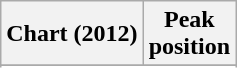<table class="wikitable sortable plainrowheaders" style="text-align:center">
<tr>
<th scope="col">Chart (2012)</th>
<th scope="col">Peak<br>position</th>
</tr>
<tr>
</tr>
<tr>
</tr>
</table>
